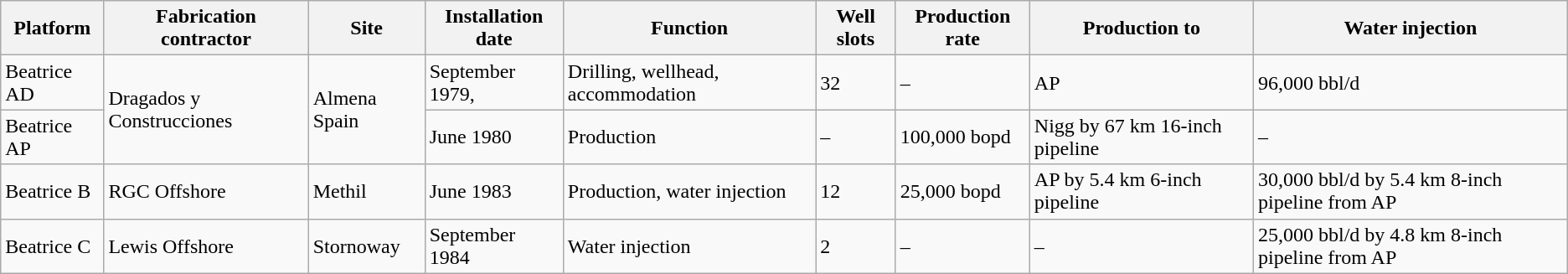<table class="wikitable">
<tr>
<th>Platform</th>
<th>Fabrication contractor</th>
<th>Site</th>
<th>Installation date</th>
<th>Function</th>
<th>Well slots</th>
<th>Production rate</th>
<th>Production to</th>
<th>Water injection</th>
</tr>
<tr>
<td>Beatrice AD</td>
<td rowspan="2">Dragados y Construcciones</td>
<td rowspan="2">Almena Spain</td>
<td>September 1979,</td>
<td>Drilling, wellhead, accommodation</td>
<td>32</td>
<td>–</td>
<td>AP</td>
<td>96,000 bbl/d</td>
</tr>
<tr>
<td>Beatrice AP</td>
<td>June 1980</td>
<td>Production</td>
<td>–</td>
<td>100,000 bopd</td>
<td>Nigg by 67 km 16-inch pipeline</td>
<td>–</td>
</tr>
<tr>
<td>Beatrice B</td>
<td>RGC Offshore</td>
<td>Methil</td>
<td>June 1983</td>
<td>Production, water injection</td>
<td>12</td>
<td>25,000 bopd</td>
<td>AP by 5.4 km 6-inch pipeline</td>
<td>30,000 bbl/d by 5.4 km 8-inch pipeline  from AP</td>
</tr>
<tr>
<td>Beatrice C</td>
<td>Lewis Offshore</td>
<td>Stornoway</td>
<td>September 1984</td>
<td>Water injection</td>
<td>2</td>
<td>–</td>
<td>–</td>
<td>25,000 bbl/d by 4.8 km 8-inch pipeline  from AP</td>
</tr>
</table>
